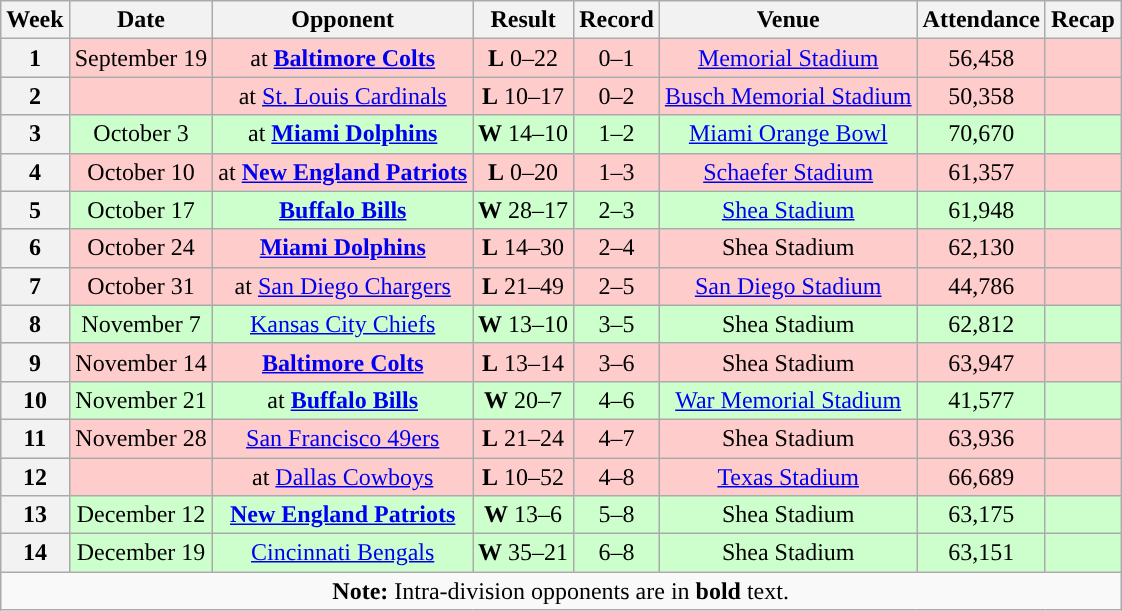<table class="wikitable" style="text-align:center">
<tr>
<th>Week</th>
<th>Date</th>
<th>Opponent</th>
<th>Result</th>
<th>Record</th>
<th>Venue</th>
<th>Attendance</th>
<th>Recap</th>
</tr>
<tr style="background: #fcc;">
<th>1</th>
<td>September 19</td>
<td>at <strong><a href='#'>Baltimore Colts</a></strong></td>
<td><strong>L</strong> 0–22</td>
<td>0–1</td>
<td><a href='#'>Memorial Stadium</a></td>
<td>56,458</td>
<td></td>
</tr>
<tr style="background: #fcc;">
<th>2</th>
<td></td>
<td>at <a href='#'>St. Louis Cardinals</a></td>
<td><strong>L</strong> 10–17</td>
<td>0–2</td>
<td><a href='#'>Busch Memorial Stadium</a></td>
<td>50,358</td>
<td></td>
</tr>
<tr style="background: #cfc;">
<th>3</th>
<td>October 3</td>
<td>at <strong><a href='#'>Miami Dolphins</a></strong></td>
<td><strong>W</strong> 14–10</td>
<td>1–2</td>
<td><a href='#'>Miami Orange Bowl</a></td>
<td>70,670</td>
<td></td>
</tr>
<tr style="background: #fcc;">
<th>4</th>
<td>October 10</td>
<td>at <strong><a href='#'>New England Patriots</a></strong></td>
<td><strong>L</strong> 0–20</td>
<td>1–3</td>
<td><a href='#'>Schaefer Stadium</a></td>
<td>61,357</td>
<td></td>
</tr>
<tr style="background: #cfc;">
<th>5</th>
<td>October 17</td>
<td><strong><a href='#'>Buffalo Bills</a></strong></td>
<td><strong>W</strong> 28–17</td>
<td>2–3</td>
<td><a href='#'>Shea Stadium</a></td>
<td>61,948</td>
<td></td>
</tr>
<tr style="background: #fcc;">
<th>6</th>
<td>October 24</td>
<td><strong><a href='#'>Miami Dolphins</a></strong></td>
<td><strong>L</strong> 14–30</td>
<td>2–4</td>
<td>Shea Stadium</td>
<td>62,130</td>
<td></td>
</tr>
<tr style="background: #fcc;">
<th>7</th>
<td>October 31</td>
<td>at <a href='#'>San Diego Chargers</a></td>
<td><strong>L</strong> 21–49</td>
<td>2–5</td>
<td><a href='#'>San Diego Stadium</a></td>
<td>44,786</td>
<td></td>
</tr>
<tr style="background: #cfc;">
<th>8</th>
<td>November 7</td>
<td><a href='#'>Kansas City Chiefs</a></td>
<td><strong>W</strong> 13–10</td>
<td>3–5</td>
<td>Shea Stadium</td>
<td>62,812</td>
<td></td>
</tr>
<tr style="background: #fcc;">
<th>9</th>
<td>November 14</td>
<td><strong><a href='#'>Baltimore Colts</a></strong></td>
<td><strong>L</strong> 13–14</td>
<td>3–6</td>
<td>Shea Stadium</td>
<td>63,947</td>
<td></td>
</tr>
<tr style="background: #cfc;">
<th>10</th>
<td>November 21</td>
<td>at <strong><a href='#'>Buffalo Bills</a></strong></td>
<td><strong>W</strong> 20–7</td>
<td>4–6</td>
<td><a href='#'>War Memorial Stadium</a></td>
<td>41,577</td>
<td></td>
</tr>
<tr style="background: #fcc;">
<th>11</th>
<td>November 28</td>
<td><a href='#'>San Francisco 49ers</a></td>
<td><strong>L</strong> 21–24</td>
<td>4–7</td>
<td>Shea Stadium</td>
<td>63,936</td>
<td></td>
</tr>
<tr style="background: #fcc;">
<th>12</th>
<td></td>
<td>at <a href='#'>Dallas Cowboys</a></td>
<td><strong>L</strong> 10–52</td>
<td>4–8</td>
<td><a href='#'>Texas Stadium</a></td>
<td>66,689</td>
<td></td>
</tr>
<tr style="background: #cfc;">
<th>13</th>
<td>December 12</td>
<td><strong><a href='#'>New England Patriots</a></strong></td>
<td><strong>W</strong> 13–6</td>
<td>5–8</td>
<td>Shea Stadium</td>
<td>63,175</td>
<td></td>
</tr>
<tr style="background: #cfc;">
<th>14</th>
<td>December 19</td>
<td><a href='#'>Cincinnati Bengals</a></td>
<td><strong>W</strong> 35–21</td>
<td>6–8</td>
<td>Shea Stadium</td>
<td>63,151</td>
<td></td>
</tr>
<tr>
<td colspan="8"><strong>Note:</strong> Intra-division opponents are in <strong>bold</strong> text.</td>
</tr>
</table>
